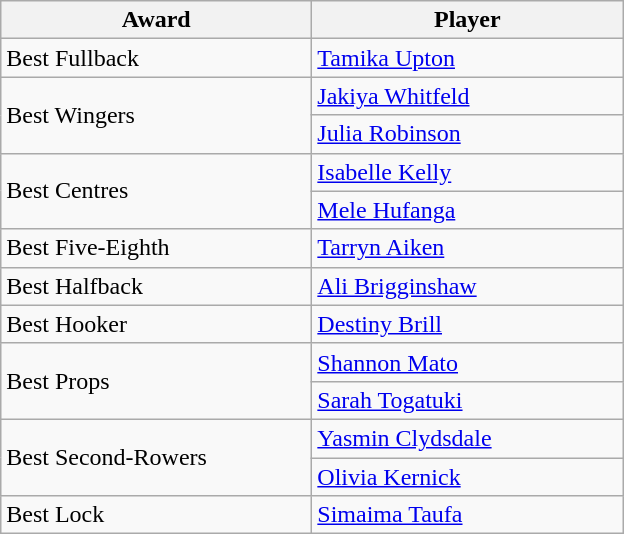<table class="wikitable">
<tr>
<th width="200">Award</th>
<th width="200">Player</th>
</tr>
<tr>
<td>Best Fullback</td>
<td> <a href='#'>Tamika Upton</a></td>
</tr>
<tr>
<td rowspan="2">Best Wingers</td>
<td> <a href='#'>Jakiya Whitfeld</a></td>
</tr>
<tr>
<td> <a href='#'>Julia Robinson</a></td>
</tr>
<tr>
<td rowspan="2">Best Centres</td>
<td> <a href='#'>Isabelle Kelly</a></td>
</tr>
<tr>
<td> <a href='#'>Mele Hufanga</a></td>
</tr>
<tr>
<td>Best Five-Eighth</td>
<td> <a href='#'>Tarryn Aiken</a></td>
</tr>
<tr>
<td>Best Halfback</td>
<td> <a href='#'>Ali Brigginshaw</a></td>
</tr>
<tr>
<td>Best Hooker</td>
<td> <a href='#'>Destiny Brill</a></td>
</tr>
<tr>
<td rowspan="2">Best Props</td>
<td> <a href='#'>Shannon Mato</a></td>
</tr>
<tr>
<td> <a href='#'>Sarah Togatuki</a></td>
</tr>
<tr>
<td rowspan="2">Best Second-Rowers</td>
<td> <a href='#'>Yasmin Clydsdale</a></td>
</tr>
<tr>
<td> <a href='#'>Olivia Kernick</a></td>
</tr>
<tr>
<td>Best Lock</td>
<td> <a href='#'>Simaima Taufa</a></td>
</tr>
</table>
